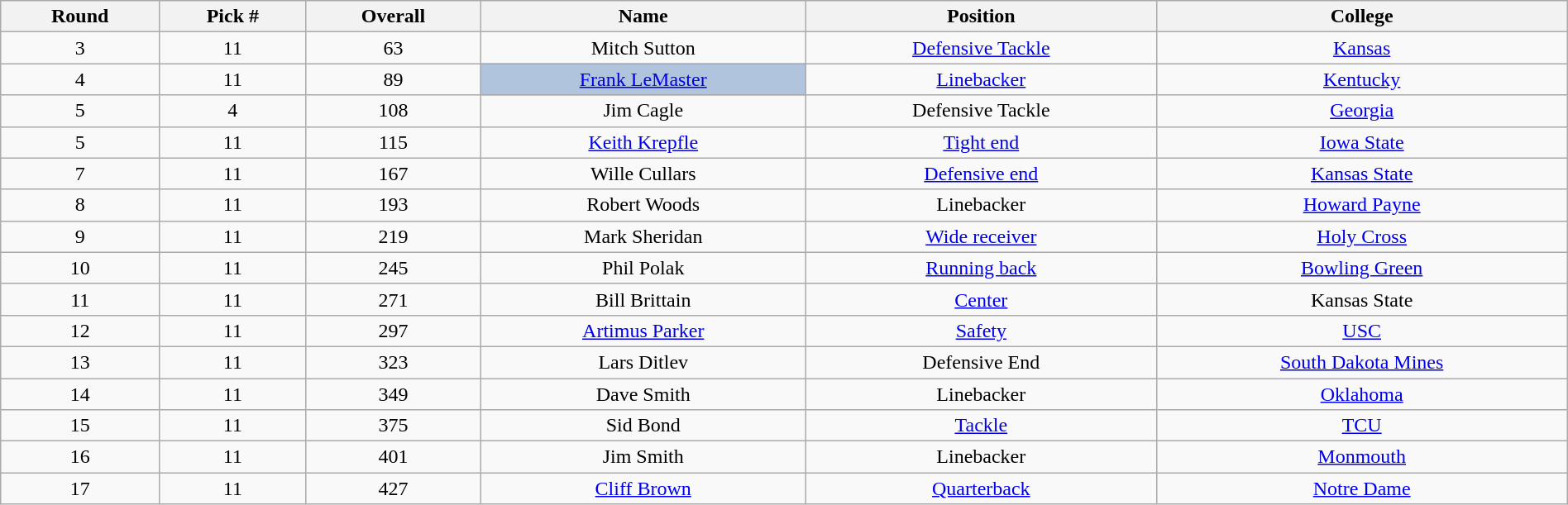<table class="wikitable sortable sortable" style="width: 100%; text-align:center">
<tr>
<th>Round</th>
<th>Pick #</th>
<th>Overall</th>
<th>Name</th>
<th>Position</th>
<th>College</th>
</tr>
<tr>
<td>3</td>
<td>11</td>
<td>63</td>
<td>Mitch Sutton</td>
<td><a href='#'>Defensive Tackle</a></td>
<td><a href='#'>Kansas</a></td>
</tr>
<tr>
<td>4</td>
<td>11</td>
<td>89</td>
<td bgcolor=lightsteelblue><a href='#'>Frank LeMaster</a></td>
<td><a href='#'>Linebacker</a></td>
<td><a href='#'>Kentucky</a></td>
</tr>
<tr>
<td>5</td>
<td>4</td>
<td>108</td>
<td>Jim Cagle</td>
<td>Defensive Tackle</td>
<td><a href='#'>Georgia</a></td>
</tr>
<tr>
<td>5</td>
<td>11</td>
<td>115</td>
<td><a href='#'>Keith Krepfle</a></td>
<td><a href='#'>Tight end</a></td>
<td><a href='#'>Iowa State</a></td>
</tr>
<tr>
<td>7</td>
<td>11</td>
<td>167</td>
<td>Wille Cullars</td>
<td><a href='#'>Defensive end</a></td>
<td><a href='#'>Kansas State</a></td>
</tr>
<tr>
<td>8</td>
<td>11</td>
<td>193</td>
<td>Robert Woods</td>
<td>Linebacker</td>
<td><a href='#'>Howard Payne</a></td>
</tr>
<tr>
<td>9</td>
<td>11</td>
<td>219</td>
<td>Mark Sheridan</td>
<td><a href='#'>Wide receiver</a></td>
<td><a href='#'>Holy Cross</a></td>
</tr>
<tr>
<td>10</td>
<td>11</td>
<td>245</td>
<td>Phil Polak</td>
<td><a href='#'>Running back</a></td>
<td><a href='#'>Bowling Green</a></td>
</tr>
<tr>
<td>11</td>
<td>11</td>
<td>271</td>
<td>Bill Brittain</td>
<td><a href='#'>Center</a></td>
<td>Kansas State</td>
</tr>
<tr>
<td>12</td>
<td>11</td>
<td>297</td>
<td><a href='#'>Artimus Parker</a></td>
<td><a href='#'>Safety</a></td>
<td><a href='#'>USC</a></td>
</tr>
<tr>
<td>13</td>
<td>11</td>
<td>323</td>
<td>Lars Ditlev</td>
<td>Defensive End</td>
<td><a href='#'>South Dakota Mines</a></td>
</tr>
<tr>
<td>14</td>
<td>11</td>
<td>349</td>
<td>Dave Smith</td>
<td>Linebacker</td>
<td><a href='#'>Oklahoma</a></td>
</tr>
<tr>
<td>15</td>
<td>11</td>
<td>375</td>
<td>Sid Bond</td>
<td><a href='#'>Tackle</a></td>
<td><a href='#'>TCU</a></td>
</tr>
<tr>
<td>16</td>
<td>11</td>
<td>401</td>
<td>Jim Smith</td>
<td>Linebacker</td>
<td><a href='#'>Monmouth</a></td>
</tr>
<tr>
<td>17</td>
<td>11</td>
<td>427</td>
<td><a href='#'>Cliff Brown</a></td>
<td><a href='#'>Quarterback</a></td>
<td><a href='#'>Notre Dame</a></td>
</tr>
</table>
